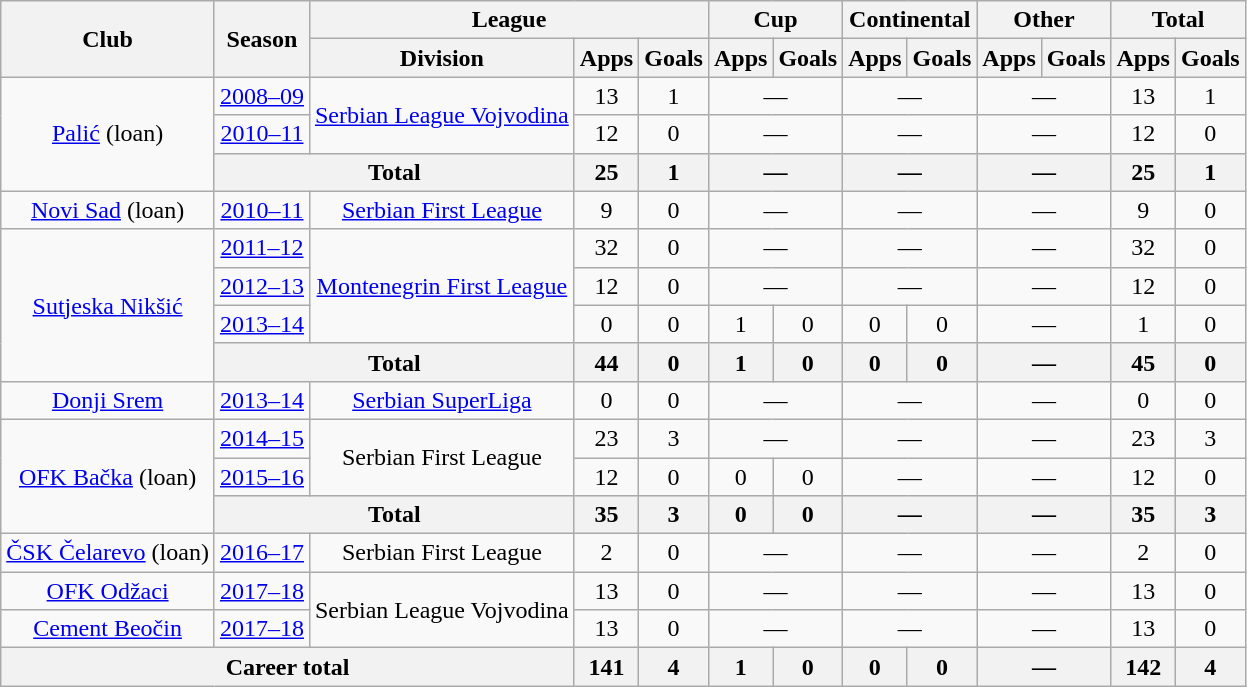<table class="wikitable" style="text-align:center">
<tr>
<th rowspan="2">Club</th>
<th rowspan="2">Season</th>
<th colspan="3">League</th>
<th colspan="2">Cup</th>
<th colspan="2">Continental</th>
<th colspan="2">Other</th>
<th colspan="2">Total</th>
</tr>
<tr>
<th>Division</th>
<th>Apps</th>
<th>Goals</th>
<th>Apps</th>
<th>Goals</th>
<th>Apps</th>
<th>Goals</th>
<th>Apps</th>
<th>Goals</th>
<th>Apps</th>
<th>Goals</th>
</tr>
<tr>
<td rowspan="3"><a href='#'>Palić</a> (loan)</td>
<td><a href='#'>2008–09</a></td>
<td rowspan=2><a href='#'>Serbian League Vojvodina</a></td>
<td>13</td>
<td>1</td>
<td colspan="2">—</td>
<td colspan="2">—</td>
<td colspan="2">—</td>
<td>13</td>
<td>1</td>
</tr>
<tr>
<td><a href='#'>2010–11</a></td>
<td>12</td>
<td>0</td>
<td colspan="2">—</td>
<td colspan="2">—</td>
<td colspan="2">—</td>
<td>12</td>
<td>0</td>
</tr>
<tr>
<th colspan="2">Total</th>
<th>25</th>
<th>1</th>
<th colspan="2">—</th>
<th colspan="2">—</th>
<th colspan="2">—</th>
<th>25</th>
<th>1</th>
</tr>
<tr>
<td><a href='#'>Novi Sad</a> (loan)</td>
<td><a href='#'>2010–11</a></td>
<td><a href='#'>Serbian First League</a></td>
<td>9</td>
<td>0</td>
<td colspan="2">—</td>
<td colspan="2">—</td>
<td colspan="2">—</td>
<td>9</td>
<td>0</td>
</tr>
<tr>
<td rowspan="4"><a href='#'>Sutjeska Nikšić</a></td>
<td><a href='#'>2011–12</a></td>
<td rowspan="3"><a href='#'>Montenegrin First League</a></td>
<td>32</td>
<td>0</td>
<td colspan="2">—</td>
<td colspan="2">—</td>
<td colspan="2">—</td>
<td>32</td>
<td>0</td>
</tr>
<tr>
<td><a href='#'>2012–13</a></td>
<td>12</td>
<td>0</td>
<td colspan="2">—</td>
<td colspan="2">—</td>
<td colspan="2">—</td>
<td>12</td>
<td>0</td>
</tr>
<tr>
<td><a href='#'>2013–14</a></td>
<td>0</td>
<td>0</td>
<td>1</td>
<td>0</td>
<td>0</td>
<td>0</td>
<td colspan="2">—</td>
<td>1</td>
<td>0</td>
</tr>
<tr>
<th colspan="2">Total</th>
<th>44</th>
<th>0</th>
<th>1</th>
<th>0</th>
<th>0</th>
<th>0</th>
<th colspan="2">—</th>
<th>45</th>
<th>0</th>
</tr>
<tr>
<td><a href='#'>Donji Srem</a></td>
<td><a href='#'>2013–14</a></td>
<td><a href='#'>Serbian SuperLiga</a></td>
<td>0</td>
<td>0</td>
<td colspan="2">—</td>
<td colspan="2">—</td>
<td colspan="2">—</td>
<td>0</td>
<td>0</td>
</tr>
<tr>
<td rowspan="3"><a href='#'>OFK Bačka</a> (loan)</td>
<td><a href='#'>2014–15</a></td>
<td rowspan="2">Serbian First League</td>
<td>23</td>
<td>3</td>
<td colspan="2">—</td>
<td colspan="2">—</td>
<td colspan="2">—</td>
<td>23</td>
<td>3</td>
</tr>
<tr>
<td><a href='#'>2015–16</a></td>
<td>12</td>
<td>0</td>
<td>0</td>
<td>0</td>
<td colspan="2">—</td>
<td colspan="2">—</td>
<td>12</td>
<td>0</td>
</tr>
<tr>
<th colspan="2">Total</th>
<th>35</th>
<th>3</th>
<th>0</th>
<th>0</th>
<th colspan="2">—</th>
<th colspan="2">—</th>
<th>35</th>
<th>3</th>
</tr>
<tr>
<td><a href='#'>ČSK Čelarevo</a> (loan)</td>
<td><a href='#'>2016–17</a></td>
<td>Serbian First League</td>
<td>2</td>
<td>0</td>
<td colspan="2">—</td>
<td colspan="2">—</td>
<td colspan="2">—</td>
<td>2</td>
<td>0</td>
</tr>
<tr>
<td><a href='#'>OFK Odžaci</a></td>
<td><a href='#'>2017–18</a></td>
<td rowspan="2">Serbian League Vojvodina</td>
<td>13</td>
<td>0</td>
<td colspan="2">—</td>
<td colspan="2">—</td>
<td colspan="2">—</td>
<td>13</td>
<td>0</td>
</tr>
<tr>
<td><a href='#'>Cement Beočin</a></td>
<td><a href='#'>2017–18</a></td>
<td>13</td>
<td>0</td>
<td colspan="2">—</td>
<td colspan="2">—</td>
<td colspan="2">—</td>
<td>13</td>
<td>0</td>
</tr>
<tr>
<th colspan="3">Career total</th>
<th>141</th>
<th>4</th>
<th>1</th>
<th>0</th>
<th>0</th>
<th>0</th>
<th colspan="2">—</th>
<th>142</th>
<th>4</th>
</tr>
</table>
